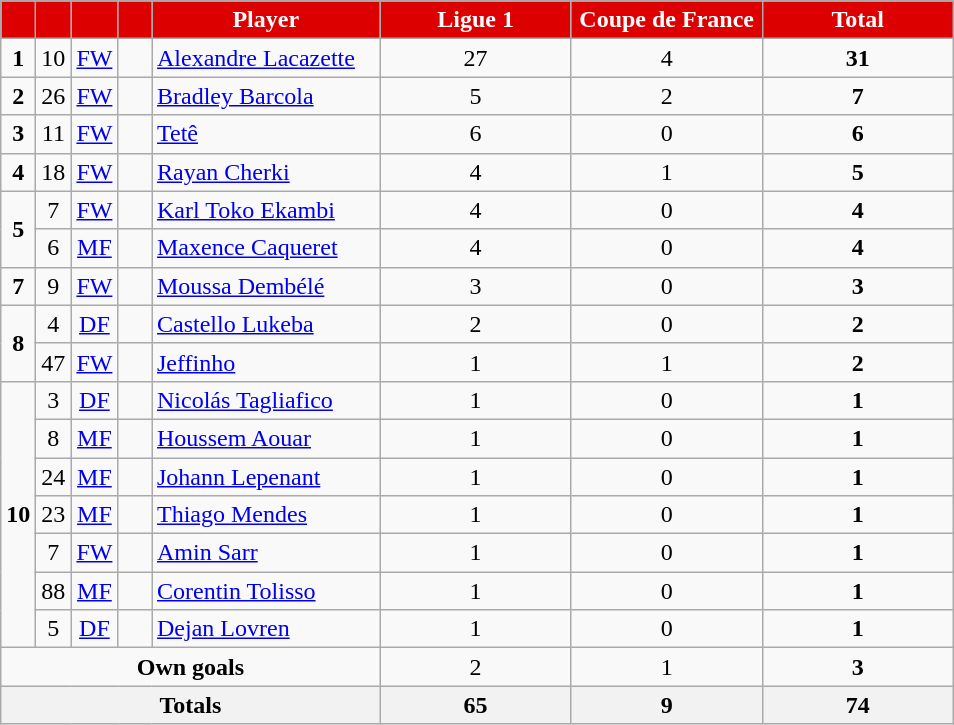<table class="wikitable"; style="text-align:center">
<tr>
<th style="background:#DD0000; color:white; width:15px"></th>
<th style="background:#DD0000; color:white; width:15px"></th>
<th style="background:#DD0000; color:white; width:15px"></th>
<th style="background:#DD0000; color:white; width:15px"></th>
<th style="background:#DD0000; color:white; width:145px">Player</th>
<th style="background:#DD0000; color:white; width:120px">Ligue 1</th>
<th style="background:#DD0000; color:white; width:120px">Coupe de France</th>
<th style="background:#DD0000; color:white; width:120px">Total</th>
</tr>
<tr>
<td><strong>1</strong></td>
<td>10</td>
<td><a href='#'>FW</a></td>
<td></td>
<td align=left><a href='#'>Alexandre Lacazette</a></td>
<td>27</td>
<td>4</td>
<td><strong>31</strong></td>
</tr>
<tr>
<td><strong>2</strong></td>
<td>26</td>
<td><a href='#'>FW</a></td>
<td></td>
<td align=left><a href='#'>Bradley Barcola</a></td>
<td>5</td>
<td>2</td>
<td><strong>7</strong></td>
</tr>
<tr>
<td><strong>3</strong></td>
<td>11</td>
<td><a href='#'>FW</a></td>
<td></td>
<td align=left><a href='#'>Tetê</a></td>
<td>6</td>
<td>0</td>
<td><strong>6</strong></td>
</tr>
<tr>
<td><strong>4</strong></td>
<td>18</td>
<td><a href='#'>FW</a></td>
<td></td>
<td align=left><a href='#'>Rayan Cherki</a></td>
<td>4</td>
<td>1</td>
<td><strong>5</strong></td>
</tr>
<tr>
<td rowspan=2><strong>5</strong></td>
<td>7</td>
<td><a href='#'>FW</a></td>
<td></td>
<td align=left><a href='#'>Karl Toko Ekambi</a></td>
<td>4</td>
<td>0</td>
<td><strong>4</strong></td>
</tr>
<tr>
<td>6</td>
<td><a href='#'>MF</a></td>
<td></td>
<td align=left><a href='#'>Maxence Caqueret</a></td>
<td>4</td>
<td>0</td>
<td><strong>4</strong></td>
</tr>
<tr>
<td><strong>7</strong></td>
<td>9</td>
<td><a href='#'>FW</a></td>
<td></td>
<td align=left><a href='#'>Moussa Dembélé</a></td>
<td>3</td>
<td>0</td>
<td><strong>3</strong></td>
</tr>
<tr>
<td rowspan=2><strong>8</strong></td>
<td>4</td>
<td><a href='#'>DF</a></td>
<td></td>
<td align=left><a href='#'>Castello Lukeba</a></td>
<td>2</td>
<td>0</td>
<td><strong>2</strong></td>
</tr>
<tr>
<td>47</td>
<td><a href='#'>FW</a></td>
<td></td>
<td align=left><a href='#'>Jeffinho</a></td>
<td>1</td>
<td>1</td>
<td><strong>2</strong></td>
</tr>
<tr>
<td rowspan=7><strong>10</strong></td>
<td>3</td>
<td><a href='#'>DF</a></td>
<td></td>
<td align=left><a href='#'>Nicolás Tagliafico</a></td>
<td>1</td>
<td>0</td>
<td><strong>1</strong></td>
</tr>
<tr>
<td>8</td>
<td><a href='#'>MF</a></td>
<td></td>
<td align=left><a href='#'>Houssem Aouar</a></td>
<td>1</td>
<td>0</td>
<td><strong>1</strong></td>
</tr>
<tr>
<td>24</td>
<td><a href='#'>MF</a></td>
<td></td>
<td align=left><a href='#'>Johann Lepenant</a></td>
<td>1</td>
<td>0</td>
<td><strong>1</strong></td>
</tr>
<tr>
<td>23</td>
<td><a href='#'>MF</a></td>
<td></td>
<td align=left><a href='#'>Thiago Mendes</a></td>
<td>1</td>
<td>0</td>
<td><strong>1</strong></td>
</tr>
<tr>
<td>7</td>
<td><a href='#'>FW</a></td>
<td></td>
<td align=left><a href='#'>Amin Sarr</a></td>
<td>1</td>
<td>0</td>
<td><strong>1</strong></td>
</tr>
<tr>
<td>88</td>
<td><a href='#'>MF</a></td>
<td></td>
<td align=left><a href='#'>Corentin Tolisso</a></td>
<td>1</td>
<td>0</td>
<td><strong>1</strong></td>
</tr>
<tr>
<td>5</td>
<td><a href='#'>DF</a></td>
<td></td>
<td align=left><a href='#'>Dejan Lovren</a></td>
<td>1</td>
<td>0</td>
<td><strong>1</strong></td>
</tr>
<tr>
<td colspan=5><strong>Own goals</strong></td>
<td>2</td>
<td>1</td>
<td><strong>3</strong></td>
</tr>
<tr>
<th colspan=5><strong>Totals</strong></th>
<th><strong>65</strong></th>
<th><strong>9</strong></th>
<th><strong>74</strong></th>
</tr>
</table>
